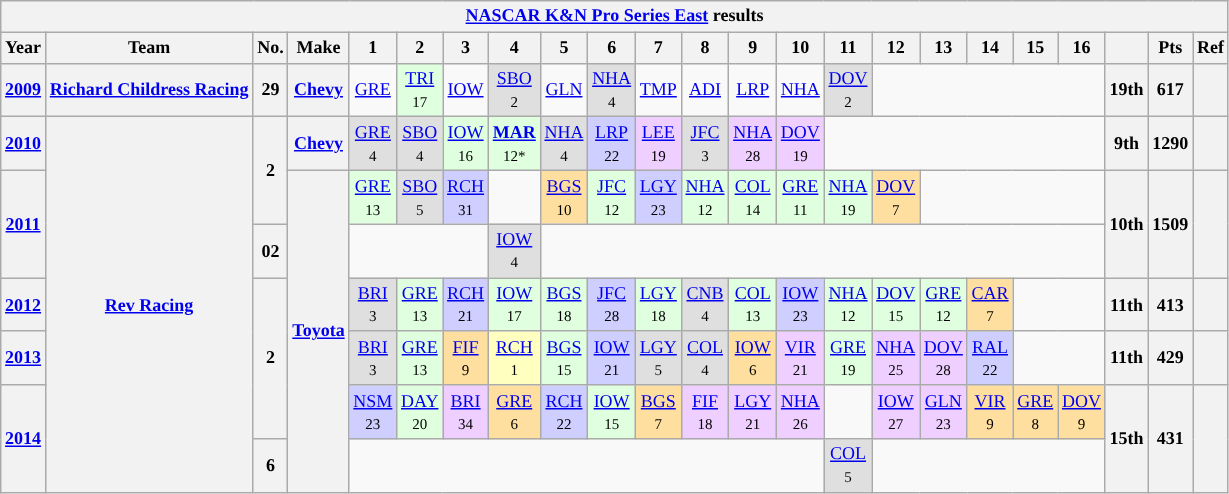<table class="wikitable" style="text-align:center; font-size:75%">
<tr>
<th colspan=45><a href='#'>NASCAR K&N Pro Series East</a> results</th>
</tr>
<tr>
<th>Year</th>
<th>Team</th>
<th>No.</th>
<th>Make</th>
<th>1</th>
<th>2</th>
<th>3</th>
<th>4</th>
<th>5</th>
<th>6</th>
<th>7</th>
<th>8</th>
<th>9</th>
<th>10</th>
<th>11</th>
<th>12</th>
<th>13</th>
<th>14</th>
<th>15</th>
<th>16</th>
<th></th>
<th>Pts</th>
<th>Ref</th>
</tr>
<tr>
<th><a href='#'>2009</a></th>
<th><a href='#'>Richard Childress Racing</a></th>
<th>29</th>
<th><a href='#'>Chevy</a></th>
<td><a href='#'>GRE</a></td>
<td style='Background:#DFFFDF;"'><a href='#'>TRI</a> <br><small>17</small></td>
<td><a href='#'>IOW</a></td>
<td style="background:#DFDFDF;"><a href='#'>SBO</a> <br><small>2</small></td>
<td><a href='#'>GLN</a></td>
<td style="background:#DFDFDF;"><a href='#'>NHA</a> <br><small>4</small></td>
<td><a href='#'>TMP</a></td>
<td><a href='#'>ADI</a></td>
<td><a href='#'>LRP</a></td>
<td><a href='#'>NHA</a></td>
<td style="background:#DFDFDF;"><a href='#'>DOV</a> <br><small>2</small></td>
<td colspan=5></td>
<th>19th</th>
<th>617</th>
<th></th>
</tr>
<tr>
<th><a href='#'>2010</a></th>
<th rowspan=7><a href='#'>Rev Racing</a></th>
<th rowspan=2>2</th>
<th><a href='#'>Chevy</a></th>
<td style="background:#DFDFDF;"><a href='#'>GRE</a> <br><small>4</small></td>
<td style="background:#DFDFDF;"><a href='#'>SBO</a> <br><small>4</small></td>
<td style="background:#DFFFDF;"><a href='#'>IOW</a> <br><small>16</small></td>
<td style="background:#DFFFDF;"><strong><a href='#'>MAR</a></strong> <br><small>12*</small></td>
<td style="background:#DFDFDF;"><a href='#'>NHA</a> <br><small>4</small></td>
<td style="background:#CFCFFF;"><a href='#'>LRP</a> <br><small>22</small></td>
<td style="background:#EFCFFF;"><a href='#'>LEE</a> <br><small>19</small></td>
<td style="background:#DFDFDF;"><a href='#'>JFC</a> <br><small>3</small></td>
<td style="background:#EFCFFF;"><a href='#'>NHA</a> <br><small>28</small></td>
<td style="background:#EFCFFF;"><a href='#'>DOV</a> <br><small>19</small></td>
<td colspan=6></td>
<th>9th</th>
<th>1290</th>
<th></th>
</tr>
<tr>
<th rowspan=2><a href='#'>2011</a></th>
<th rowspan=6><a href='#'>Toyota</a></th>
<td style="background:#DFFFDF;"><a href='#'>GRE</a> <br><small>13</small></td>
<td style="background:#DFDFDF;"><a href='#'>SBO</a> <br><small>5</small></td>
<td style="background:#CFCFFF;"><a href='#'>RCH</a> <br><small>31</small></td>
<td></td>
<td style="background:#FFDF9F;"><a href='#'>BGS</a> <br><small>10</small></td>
<td style="background:#DFFFDF;"><a href='#'>JFC</a> <br><small>12</small></td>
<td style="background:#CFCFFF;"><a href='#'>LGY</a> <br><small>23</small></td>
<td style="background:#DFFFDF;"><a href='#'>NHA</a> <br><small>12</small></td>
<td style="background:#DFFFDF;"><a href='#'>COL</a> <br><small>14</small></td>
<td style="background:#DFFFDF;"><a href='#'>GRE</a> <br><small>11</small></td>
<td style="background:#DFFFDF;"><a href='#'>NHA</a> <br><small>19</small></td>
<td style="background:#FFDF9F;"><a href='#'>DOV</a> <br><small>7</small></td>
<td colspan=4></td>
<th rowspan=2>10th</th>
<th rowspan=2>1509</th>
<th rowspan=2></th>
</tr>
<tr>
<th>02</th>
<td colspan=3></td>
<td style="background:#DFDFDF;"><a href='#'>IOW</a> <br><small>4</small></td>
<td colspan=12></td>
</tr>
<tr>
<th><a href='#'>2012</a></th>
<th rowspan=3>2</th>
<td style="background:#DFDFDF;"><a href='#'>BRI</a> <br><small>3</small></td>
<td style="background:#DFFFDF;"><a href='#'>GRE</a> <br><small>13</small></td>
<td style="background:#CFCFFF;"><a href='#'>RCH</a> <br><small>21</small></td>
<td style="background:#DFFFDF;"><a href='#'>IOW</a> <br><small>17</small></td>
<td style="background:#DFFFDF;"><a href='#'>BGS</a> <br><small>18</small></td>
<td style="background:#CFCFFF;"><a href='#'>JFC</a> <br><small>28</small></td>
<td style="background:#DFFFDF;"><a href='#'>LGY</a> <br><small>18</small></td>
<td style="background:#DFDFDF;"><a href='#'>CNB</a> <br><small>4</small></td>
<td style="background:#DFFFDF;"><a href='#'>COL</a> <br><small>13</small></td>
<td style="background:#CFCFFF;"><a href='#'>IOW</a> <br><small>23</small></td>
<td style="background:#DFFFDF;"><a href='#'>NHA</a> <br><small>12</small></td>
<td style="background:#DFFFDF;"><a href='#'>DOV</a> <br><small>15</small></td>
<td style="background:#DFFFDF;"><a href='#'>GRE</a> <br><small>12</small></td>
<td style="background:#FFDF9F;"><a href='#'>CAR</a> <br><small>7</small></td>
<td colspan=2></td>
<th>11th</th>
<th>413</th>
<th></th>
</tr>
<tr>
<th><a href='#'>2013</a></th>
<td style="background:#DFDFDF;"><a href='#'>BRI</a> <br><small>3</small></td>
<td style="background:#DFFFDF;"><a href='#'>GRE</a> <br><small>13</small></td>
<td style="background:#FFDF9F;"><a href='#'>FIF</a> <br><small>9</small></td>
<td style="background:#FFFFBF;"><a href='#'>RCH</a> <br><small>1</small></td>
<td style="background:#DFFFDF;"><a href='#'>BGS</a> <br><small>15</small></td>
<td style="background:#CFCFFF;"><a href='#'>IOW</a> <br><small>21</small></td>
<td style="background:#DFDFDF;"><a href='#'>LGY</a> <br><small>5</small></td>
<td style="background:#DFDFDF;"><a href='#'>COL</a> <br><small>4</small></td>
<td style="background:#FFDF9F;"><a href='#'>IOW</a> <br><small>6</small></td>
<td style="background:#EFCFFF;"><a href='#'>VIR</a> <br><small>21</small></td>
<td style="background:#DFFFDF;"><a href='#'>GRE</a> <br><small>19</small></td>
<td style="background:#EFCFFF;"><a href='#'>NHA</a> <br><small>25</small></td>
<td style="background:#EFCFFF;"><a href='#'>DOV</a> <br><small>28</small></td>
<td style="background:#CFCFFF;"><a href='#'>RAL</a><br><small>22</small></td>
<td colspan=2></td>
<th>11th</th>
<th>429</th>
<th></th>
</tr>
<tr>
<th rowspan=2><a href='#'>2014</a></th>
<td style="background:#CFCFFF;"><a href='#'>NSM</a> <br><small>23</small></td>
<td style="background:#DFFFDF;"><a href='#'>DAY</a> <br><small>20</small></td>
<td style="background:#EFCFFF;"><a href='#'>BRI</a> <br><small>34</small></td>
<td style="background:#FFDF9F;"><a href='#'>GRE</a> <br><small>6</small></td>
<td style="background:#CFCFFF;"><a href='#'>RCH</a> <br><small>22</small></td>
<td style="background:#DFFFDF;"><a href='#'>IOW</a> <br><small>15</small></td>
<td style="background:#FFDF9F;"><a href='#'>BGS</a> <br><small>7</small></td>
<td style="background:#EFCFFF;"><a href='#'>FIF</a> <br><small>18</small></td>
<td style="background:#EFCFFF;"><a href='#'>LGY</a> <br><small>21</small></td>
<td style="background:#EFCFFF;"><a href='#'>NHA</a> <br><small>26</small></td>
<td></td>
<td style="background:#EFCFFF;"><a href='#'>IOW</a> <br><small>27</small></td>
<td style="background:#EFCFFF;"><a href='#'>GLN</a> <br><small>23</small></td>
<td style="background:#FFDF9F;"><a href='#'>VIR</a> <br><small>9</small></td>
<td style="background:#FFDF9F;"><a href='#'>GRE</a> <br><small>8</small></td>
<td style="background:#FFDF9F;"><a href='#'>DOV</a> <br><small>9</small></td>
<th rowspan=2>15th</th>
<th rowspan=2>431</th>
<th rowspan=2></th>
</tr>
<tr>
<th>6</th>
<td colspan=10></td>
<td style="background:#DFDFDF;"><a href='#'>COL</a> <br><small>5</small></td>
<td colspan=5></td>
</tr>
</table>
